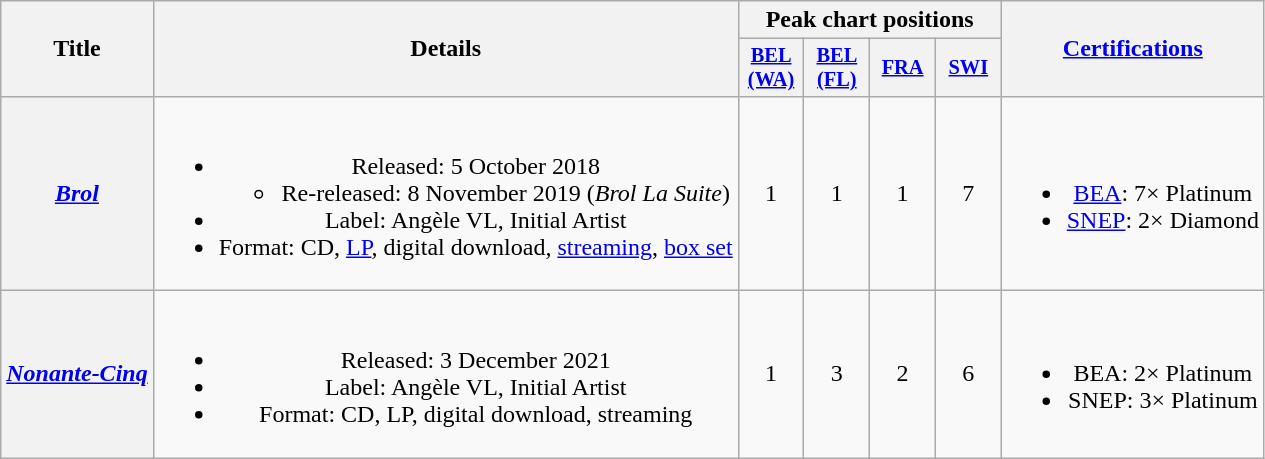<table class="wikitable plainrowheaders" style="text-align:center">
<tr>
<th scope="col" rowspan="2">Title</th>
<th scope="col" rowspan="2">Details</th>
<th scope="col" colspan="4">Peak chart positions</th>
<th scope="col" rowspan="2"><a href='#'>Certifications</a></th>
</tr>
<tr>
<th scope="col" style="width:2.75em;font-size:85%;"><a href='#'>BEL<br>(WA)</a><br></th>
<th scope="col" style="width:2.75em;font-size:85%;"><a href='#'>BEL<br>(FL)</a><br></th>
<th scope="col" style="width:2.75em;font-size:85%;"><a href='#'>FRA</a><br></th>
<th scope="col" style="width:2.75em;font-size:85%;"><a href='#'>SWI</a><br></th>
</tr>
<tr>
<th scope="row"><em><a href='#'>Brol</a></em></th>
<td><br><ul><li>Released: 5 October 2018<ul><li>Re-released: 8 November 2019 (<em>Brol La Suite</em>)</li></ul></li><li>Label: Angèle VL, Initial Artist</li><li>Format: CD, <a href='#'>LP</a>, digital download, <a href='#'>streaming</a>, <a href='#'>box set</a></li></ul></td>
<td>1</td>
<td>1</td>
<td>1</td>
<td>7</td>
<td><br><ul><li><a href='#'>BEA</a>: 7× Platinum</li><li><a href='#'>SNEP</a>: 2× Diamond</li></ul></td>
</tr>
<tr>
<th scope="row"><em><a href='#'>Nonante-Cinq</a></em></th>
<td><br><ul><li>Released: 3 December 2021</li><li>Label: Angèle VL, Initial Artist</li><li>Format: CD, LP, digital download, streaming</li></ul></td>
<td>1</td>
<td>3</td>
<td>2</td>
<td>6</td>
<td><br><ul><li>BEA: 2× Platinum</li><li>SNEP: 3× Platinum</li></ul></td>
</tr>
</table>
